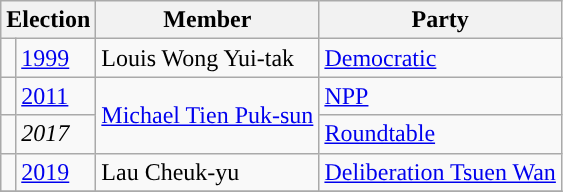<table class="wikitable">
<tr>
<th colspan="2">Election</th>
<th>Member</th>
<th>Party</th>
</tr>
<tr>
<td style="background-color: "></td>
<td><a href='#'>1999</a></td>
<td>Louis Wong Yui-tak</td>
<td><a href='#'>Democratic</a></td>
</tr>
<tr>
<td style="background-color: "></td>
<td><a href='#'>2011</a></td>
<td rowspan=2><a href='#'>Michael Tien Puk-sun</a></td>
<td><a href='#'>NPP</a></td>
</tr>
<tr>
<td style="background-color: "></td>
<td><em>2017</em></td>
<td><a href='#'>Roundtable</a></td>
</tr>
<tr>
<td style="background-color: "></td>
<td><a href='#'>2019</a></td>
<td>Lau Cheuk-yu</td>
<td><a href='#'>Deliberation Tsuen Wan</a></td>
</tr>
<tr>
</tr>
</table>
